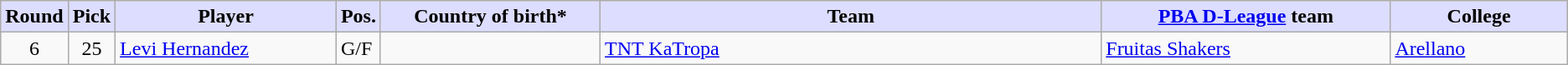<table class="wikitable sortable sortable">
<tr>
<th style="background:#ddf; width:1%;">Round</th>
<th style="background:#ddf; width:1%;">Pick</th>
<th style="background:#ddf; width:15%;">Player</th>
<th style="background:#ddf; width:1%;">Pos.</th>
<th style="background:#ddf; width:15%;">Country of birth*</th>
<th style="background:#ddf; width:35%;">Team</th>
<th style="background:#ddf; width:20%;"><a href='#'>PBA D-League</a> team</th>
<th style="background:#ddf; width:20%;">College</th>
</tr>
<tr>
<td align=center>6</td>
<td align=center>25</td>
<td><a href='#'>Levi Hernandez</a></td>
<td>G/F</td>
<td></td>
<td><a href='#'>TNT KaTropa</a></td>
<td><a href='#'>Fruitas Shakers</a></td>
<td><a href='#'>Arellano</a></td>
</tr>
</table>
